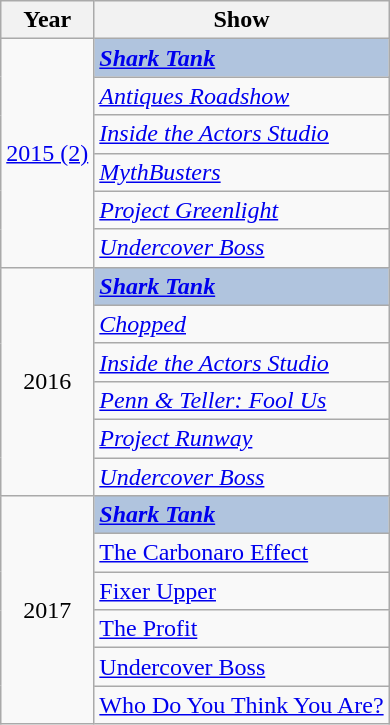<table class="wikitable">
<tr>
<th><strong>Year</strong></th>
<th><strong>Show</strong></th>
</tr>
<tr>
<td rowspan="6" style="text-align:center;"><a href='#'>2015 (2)</a></td>
<td style="background:#B0C4DE;"><strong><em><a href='#'>Shark Tank</a></em></strong></td>
</tr>
<tr>
<td><em><a href='#'>Antiques Roadshow</a></em></td>
</tr>
<tr>
<td><em><a href='#'>Inside the Actors Studio</a></em></td>
</tr>
<tr>
<td><em><a href='#'>MythBusters</a></em></td>
</tr>
<tr>
<td><em><a href='#'>Project Greenlight</a></em></td>
</tr>
<tr>
<td><em><a href='#'>Undercover Boss</a></em></td>
</tr>
<tr>
<td rowspan="6" style="text-align:center;">2016</td>
<td style="background:#B0C4DE;"><strong><em><a href='#'>Shark Tank</a></em></strong></td>
</tr>
<tr>
<td><em><a href='#'>Chopped</a></em></td>
</tr>
<tr>
<td><em><a href='#'>Inside the Actors Studio</a></em></td>
</tr>
<tr>
<td><em><a href='#'>Penn & Teller: Fool Us</a></em></td>
</tr>
<tr>
<td><em><a href='#'>Project Runway</a></em></td>
</tr>
<tr>
<td><em><a href='#'>Undercover Boss</a></em></td>
</tr>
<tr>
<td rowspan="6" style="text-align:center;">2017</td>
<td style="background:#B0C4DE;"><strong><em><a href='#'>Shark Tank</a><em> <strong></td>
</tr>
<tr>
<td></em><a href='#'>The Carbonaro Effect</a><em></td>
</tr>
<tr>
<td></em><a href='#'>Fixer Upper</a><em></td>
</tr>
<tr>
<td></em><a href='#'>The Profit</a><em></td>
</tr>
<tr>
<td></em><a href='#'>Undercover Boss</a><em></td>
</tr>
<tr>
<td></em><a href='#'>Who Do You Think You Are?</a><em></td>
</tr>
</table>
